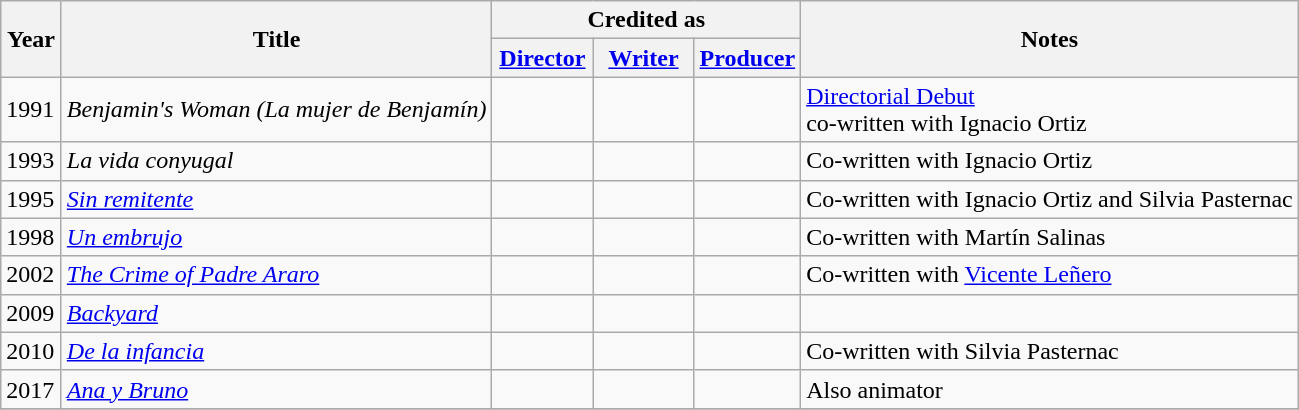<table class="wikitable">
<tr>
<th rowspan="2" style="width:33px;">Year</th>
<th rowspan="2">Title</th>
<th colspan="3">Credited as</th>
<th class="unsortable" rowspan="2">Notes</th>
</tr>
<tr>
<th width=60><a href='#'>Director</a></th>
<th width=60><a href='#'>Writer</a></th>
<th width=60><a href='#'>Producer</a></th>
</tr>
<tr>
<td>1991</td>
<td><em>Benjamin's Woman (La mujer de Benjamín)</em></td>
<td></td>
<td></td>
<td></td>
<td><a href='#'>Directorial Debut</a><br>co-written with Ignacio Ortiz</td>
</tr>
<tr>
<td>1993</td>
<td><em>La vida conyugal</em></td>
<td></td>
<td></td>
<td></td>
<td>Co-written with Ignacio Ortiz</td>
</tr>
<tr>
<td>1995</td>
<td><em><a href='#'>Sin remitente</a></em></td>
<td></td>
<td></td>
<td></td>
<td>Co-written with Ignacio Ortiz and Silvia Pasternac</td>
</tr>
<tr>
<td>1998</td>
<td><em><a href='#'>Un embrujo</a></em></td>
<td></td>
<td></td>
<td></td>
<td>Co-written with Martín Salinas</td>
</tr>
<tr>
<td>2002</td>
<td><em><a href='#'>The Crime of Padre Araro</a></em></td>
<td></td>
<td></td>
<td></td>
<td>Co-written with <a href='#'>Vicente Leñero</a></td>
</tr>
<tr>
<td>2009</td>
<td><em><a href='#'>Backyard</a></em></td>
<td></td>
<td></td>
<td></td>
<td></td>
</tr>
<tr>
<td>2010</td>
<td><em><a href='#'>De la infancia</a></em></td>
<td></td>
<td></td>
<td></td>
<td>Co-written with Silvia Pasternac</td>
</tr>
<tr>
<td>2017</td>
<td><em><a href='#'>Ana y Bruno</a></em></td>
<td></td>
<td></td>
<td></td>
<td>Also animator</td>
</tr>
<tr>
</tr>
</table>
